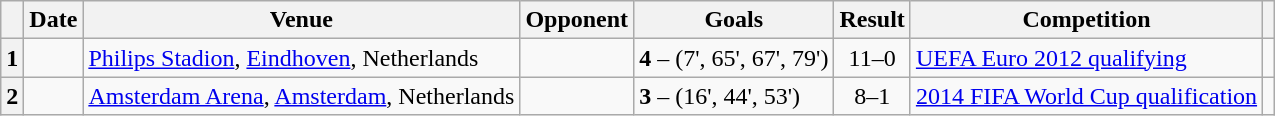<table class="wikitable sortable">
<tr>
<th scope="col"></th>
<th scope="col">Date</th>
<th scope="col">Venue</th>
<th scope="col">Opponent</th>
<th scope="col">Goals</th>
<th scope="col">Result</th>
<th scope="col">Competition</th>
<th scope="col" class="unsortable"></th>
</tr>
<tr>
<th scope="row">1</th>
<td></td>
<td><a href='#'>Philips Stadion</a>, <a href='#'>Eindhoven</a>, Netherlands</td>
<td data-sort-value="San Marino"></td>
<td data-sort-value="57"><strong>4</strong> – (7', 65', 67', 79')</td>
<td style="text-align: center" data-sort-value="2">11–0</td>
<td><a href='#'>UEFA Euro 2012 qualifying</a></td>
<td style="text-align: center"></td>
</tr>
<tr>
<th scope="row">2</th>
<td></td>
<td><a href='#'>Amsterdam Arena</a>, <a href='#'>Amsterdam</a>, Netherlands</td>
<td data-sort-value="Hungary"></td>
<td data-sort-value="80"><strong>3</strong> – (16', 44', 53')</td>
<td style="text-align: center" data-sort-value="1">8–1</td>
<td><a href='#'>2014 FIFA World Cup qualification</a></td>
<td style="text-align: center"></td>
</tr>
</table>
